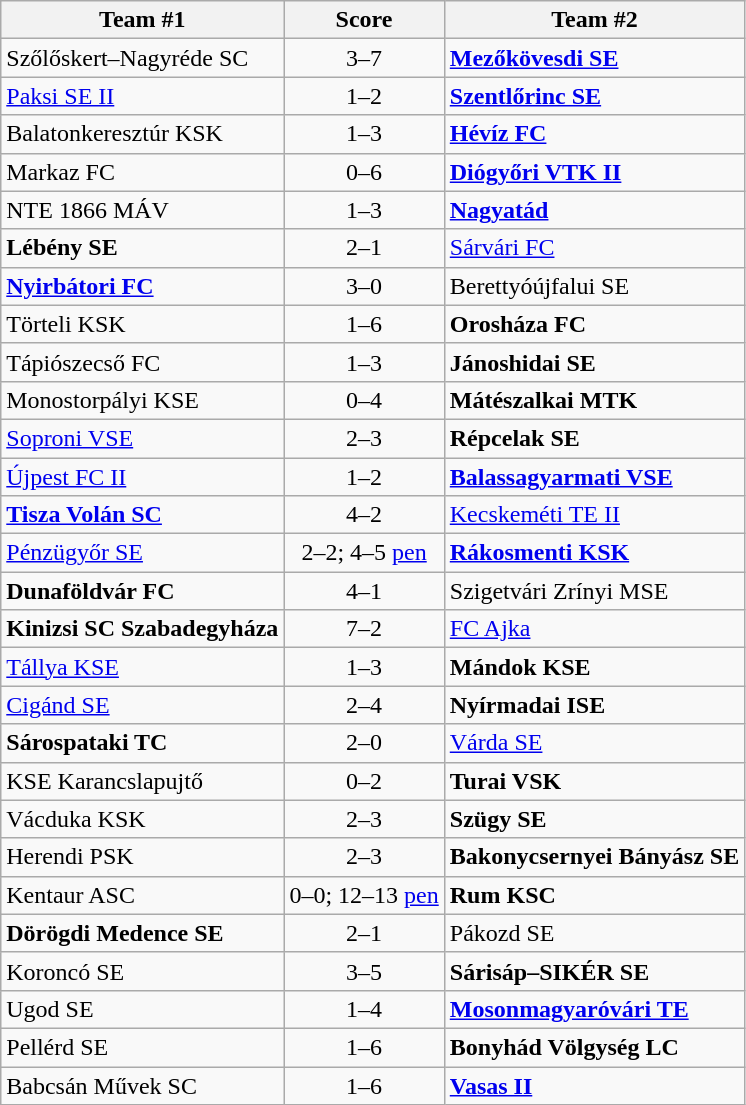<table class="wikitable">
<tr>
<th>Team #1</th>
<th>Score</th>
<th>Team #2</th>
</tr>
<tr>
<td>Szőlőskert–Nagyréde SC</td>
<td align="center">3–7</td>
<td><strong><a href='#'>Mezőkövesdi SE</a></strong></td>
</tr>
<tr>
<td><a href='#'>Paksi SE II</a></td>
<td align="center">1–2</td>
<td><strong><a href='#'>Szentlőrinc SE</a></strong></td>
</tr>
<tr>
<td>Balatonkeresztúr KSK</td>
<td align="center">1–3</td>
<td><strong><a href='#'>Hévíz FC</a></strong></td>
</tr>
<tr>
<td>Markaz FC</td>
<td align="center">0–6</td>
<td><strong><a href='#'>Diógyőri VTK II</a></strong></td>
</tr>
<tr>
<td>NTE 1866 MÁV</td>
<td align="center">1–3</td>
<td><strong><a href='#'>Nagyatád</a></strong></td>
</tr>
<tr>
<td><strong>Lébény SE</strong></td>
<td align="center">2–1</td>
<td><a href='#'>Sárvári FC</a></td>
</tr>
<tr>
<td><strong><a href='#'>Nyirbátori FC</a></strong></td>
<td align="center">3–0</td>
<td>Berettyóújfalui SE</td>
</tr>
<tr>
<td>Törteli KSK</td>
<td align="center">1–6</td>
<td><strong>Orosháza FC</strong></td>
</tr>
<tr>
<td>Tápiószecső FC</td>
<td align="center">1–3</td>
<td><strong>Jánoshidai SE</strong></td>
</tr>
<tr>
<td>Monostorpályi KSE</td>
<td align="center">0–4</td>
<td><strong>Mátészalkai MTK</strong></td>
</tr>
<tr>
<td><a href='#'>Soproni VSE</a></td>
<td align="center">2–3</td>
<td><strong>Répcelak SE</strong></td>
</tr>
<tr>
<td><a href='#'>Újpest FC II</a></td>
<td align="center">1–2</td>
<td><strong><a href='#'>Balassagyarmati VSE</a></strong></td>
</tr>
<tr>
<td><strong><a href='#'>Tisza Volán SC</a></strong></td>
<td align="center">4–2</td>
<td><a href='#'>Kecskeméti TE II</a></td>
</tr>
<tr>
<td><a href='#'>Pénzügyőr SE</a></td>
<td align="center">2–2; 4–5 <a href='#'>pen</a></td>
<td><strong><a href='#'>Rákosmenti KSK</a></strong></td>
</tr>
<tr>
<td><strong>Dunaföldvár FC</strong></td>
<td align="center">4–1</td>
<td>Szigetvári Zrínyi MSE</td>
</tr>
<tr>
<td><strong>Kinizsi SC Szabadegyháza</strong></td>
<td align="center">7–2</td>
<td><a href='#'>FC Ajka</a></td>
</tr>
<tr>
<td><a href='#'>Tállya KSE</a></td>
<td align="center">1–3</td>
<td><strong>Mándok KSE</strong></td>
</tr>
<tr>
<td><a href='#'>Cigánd SE</a></td>
<td align="center">2–4</td>
<td><strong>Nyírmadai ISE</strong></td>
</tr>
<tr>
<td><strong>Sárospataki TC</strong></td>
<td align="center">2–0</td>
<td><a href='#'>Várda SE</a></td>
</tr>
<tr>
<td>KSE Karancslapujtő</td>
<td align="center">0–2</td>
<td><strong>Turai VSK</strong></td>
</tr>
<tr>
<td>Vácduka KSK</td>
<td align="center">2–3</td>
<td><strong>Szügy SE</strong></td>
</tr>
<tr>
<td>Herendi PSK</td>
<td align="center">2–3</td>
<td><strong>Bakonycsernyei Bányász SE</strong></td>
</tr>
<tr>
<td>Kentaur ASC</td>
<td align="center">0–0; 12–13 <a href='#'>pen</a></td>
<td><strong>Rum KSC</strong></td>
</tr>
<tr>
<td><strong>Dörögdi Medence SE</strong></td>
<td align="center">2–1</td>
<td>Pákozd SE</td>
</tr>
<tr>
<td>Koroncó SE</td>
<td align="center">3–5</td>
<td><strong>Sárisáp–SIKÉR SE</strong></td>
</tr>
<tr>
<td>Ugod SE</td>
<td align="center">1–4</td>
<td><strong><a href='#'>Mosonmagyaróvári TE</a></strong></td>
</tr>
<tr>
<td>Pellérd SE</td>
<td align="center">1–6</td>
<td><strong>Bonyhád Völgység LC</strong></td>
</tr>
<tr>
<td>Babcsán Művek SC</td>
<td align="center">1–6</td>
<td><strong><a href='#'>Vasas II</a></strong></td>
</tr>
</table>
